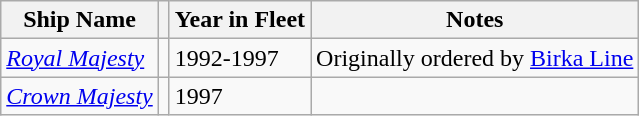<table class="wikitable">
<tr>
<th>Ship Name</th>
<th></th>
<th>Year in Fleet</th>
<th>Notes</th>
</tr>
<tr>
<td><em><a href='#'>Royal Majesty</a></em></td>
<td></td>
<td>1992-1997</td>
<td>Originally ordered by <a href='#'>Birka Line</a></td>
</tr>
<tr>
<td><em><a href='#'>Crown Majesty</a></em></td>
<td></td>
<td>1997</td>
<td></td>
</tr>
</table>
